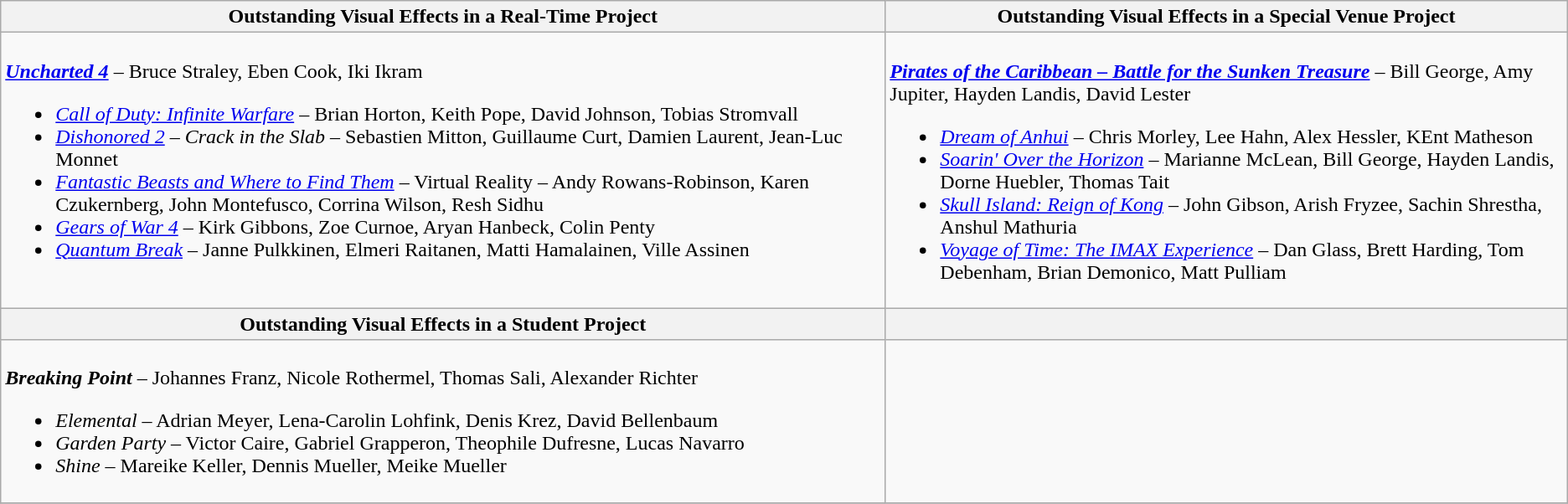<table class=wikitable style="width=100%">
<tr>
<th style="width=50%"><strong>Outstanding Visual Effects in a Real-Time Project</strong></th>
<th style="width=50%"><strong>Outstanding Visual Effects in a Special Venue Project</strong></th>
</tr>
<tr>
<td valign="top"><br><strong><em><a href='#'>Uncharted 4</a></em></strong> – Bruce Straley, Eben Cook, Iki Ikram<ul><li><em><a href='#'>Call of Duty: Infinite Warfare</a></em> – Brian Horton, Keith Pope, David Johnson, Tobias Stromvall</li><li><em><a href='#'>Dishonored 2</a> – Crack in the Slab</em> – Sebastien Mitton, Guillaume Curt, Damien Laurent, Jean-Luc Monnet</li><li><em><a href='#'>Fantastic Beasts and Where to Find Them</a></em> – Virtual Reality – Andy Rowans-Robinson, Karen Czukernberg, John Montefusco, Corrina Wilson, Resh Sidhu</li><li><em><a href='#'>Gears of War 4</a></em> –  Kirk Gibbons, Zoe Curnoe, Aryan Hanbeck, Colin Penty</li><li><em><a href='#'>Quantum Break</a></em> – Janne Pulkkinen, Elmeri Raitanen, Matti Hamalainen, Ville Assinen</li></ul></td>
<td valign="top"><br><strong><em><a href='#'>Pirates of the Caribbean – Battle for the Sunken Treasure</a></em></strong> – Bill George, Amy Jupiter, Hayden Landis, David Lester<ul><li><em><a href='#'>Dream of Anhui</a></em> – Chris Morley, Lee Hahn, Alex Hessler, KEnt Matheson</li><li><em><a href='#'>Soarin' Over the Horizon</a></em> – Marianne McLean, Bill George, Hayden Landis, Dorne Huebler, Thomas Tait</li><li><em><a href='#'>Skull Island: Reign of Kong</a></em> – John Gibson, Arish Fryzee, Sachin Shrestha, Anshul Mathuria</li><li><em><a href='#'>Voyage of Time: The IMAX Experience</a></em> – Dan Glass, Brett Harding, Tom Debenham, Brian Demonico, Matt Pulliam</li></ul></td>
</tr>
<tr>
<th style="width=50%"><strong>Outstanding Visual Effects in a Student Project</strong></th>
<th style="width=50%"></th>
</tr>
<tr>
<td valign="top"><br><strong><em>Breaking Point</em></strong> – Johannes Franz, Nicole Rothermel, Thomas Sali, Alexander Richter<ul><li><em>Elemental</em> – Adrian Meyer, Lena-Carolin Lohfink, Denis Krez, David Bellenbaum</li><li><em>Garden Party</em> – Victor Caire, Gabriel Grapperon, Theophile Dufresne, Lucas Navarro</li><li><em>Shine</em> – Mareike Keller, Dennis Mueller, Meike Mueller</li></ul></td>
<td valign="top"></td>
</tr>
<tr>
</tr>
</table>
